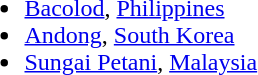<table>
<tr>
<td valign="top"><br><ul><li> <a href='#'>Bacolod</a>, <a href='#'>Philippines</a></li><li> <a href='#'>Andong</a>, <a href='#'>South Korea</a></li><li> <a href='#'>Sungai Petani</a>, <a href='#'>Malaysia</a></li></ul></td>
</tr>
</table>
